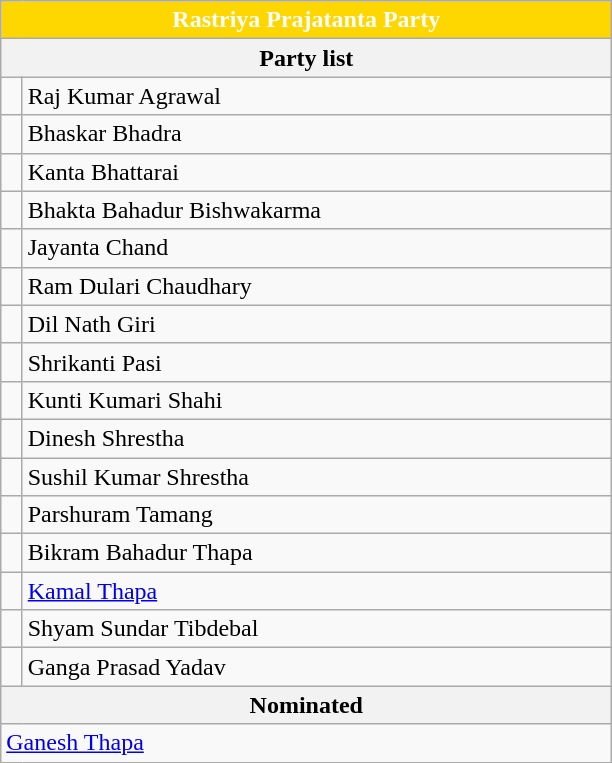<table class="wikitable mw-collapsible mw-collapsed" role="presentation">
<tr>
<th colspan="2" style="width: 300pt; background:gold; color: white;">Rastriya Prajatanta Party</th>
</tr>
<tr>
<th colspan="2">Party list</th>
</tr>
<tr>
<td></td>
<td>Raj Kumar Agrawal</td>
</tr>
<tr>
<td></td>
<td>Bhaskar Bhadra</td>
</tr>
<tr>
<td></td>
<td>Kanta Bhattarai</td>
</tr>
<tr>
<td></td>
<td>Bhakta Bahadur Bishwakarma</td>
</tr>
<tr>
<td></td>
<td>Jayanta Chand</td>
</tr>
<tr>
<td></td>
<td>Ram Dulari Chaudhary</td>
</tr>
<tr>
<td></td>
<td>Dil Nath Giri</td>
</tr>
<tr>
<td></td>
<td>Shrikanti Pasi</td>
</tr>
<tr>
<td></td>
<td>Kunti Kumari Shahi</td>
</tr>
<tr>
<td></td>
<td>Dinesh Shrestha</td>
</tr>
<tr>
<td></td>
<td>Sushil Kumar Shrestha</td>
</tr>
<tr>
<td></td>
<td>Parshuram Tamang</td>
</tr>
<tr>
<td></td>
<td>Bikram Bahadur Thapa</td>
</tr>
<tr>
<td></td>
<td><a href='#'>Kamal Thapa</a></td>
</tr>
<tr>
<td></td>
<td>Shyam Sundar Tibdebal</td>
</tr>
<tr>
<td></td>
<td>Ganga Prasad Yadav</td>
</tr>
<tr>
<th colspan="2">Nominated</th>
</tr>
<tr>
<td colspan="2"><a href='#'>Ganesh Thapa</a></td>
</tr>
</table>
